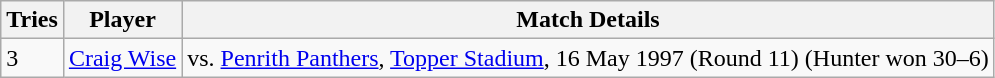<table class="wikitable">
<tr>
<th>Tries</th>
<th>Player</th>
<th>Match Details</th>
</tr>
<tr>
<td>3</td>
<td><a href='#'>Craig Wise</a></td>
<td>vs. <a href='#'>Penrith Panthers</a>, <a href='#'>Topper Stadium</a>, 16 May 1997 (Round 11) (Hunter won 30–6)</td>
</tr>
</table>
